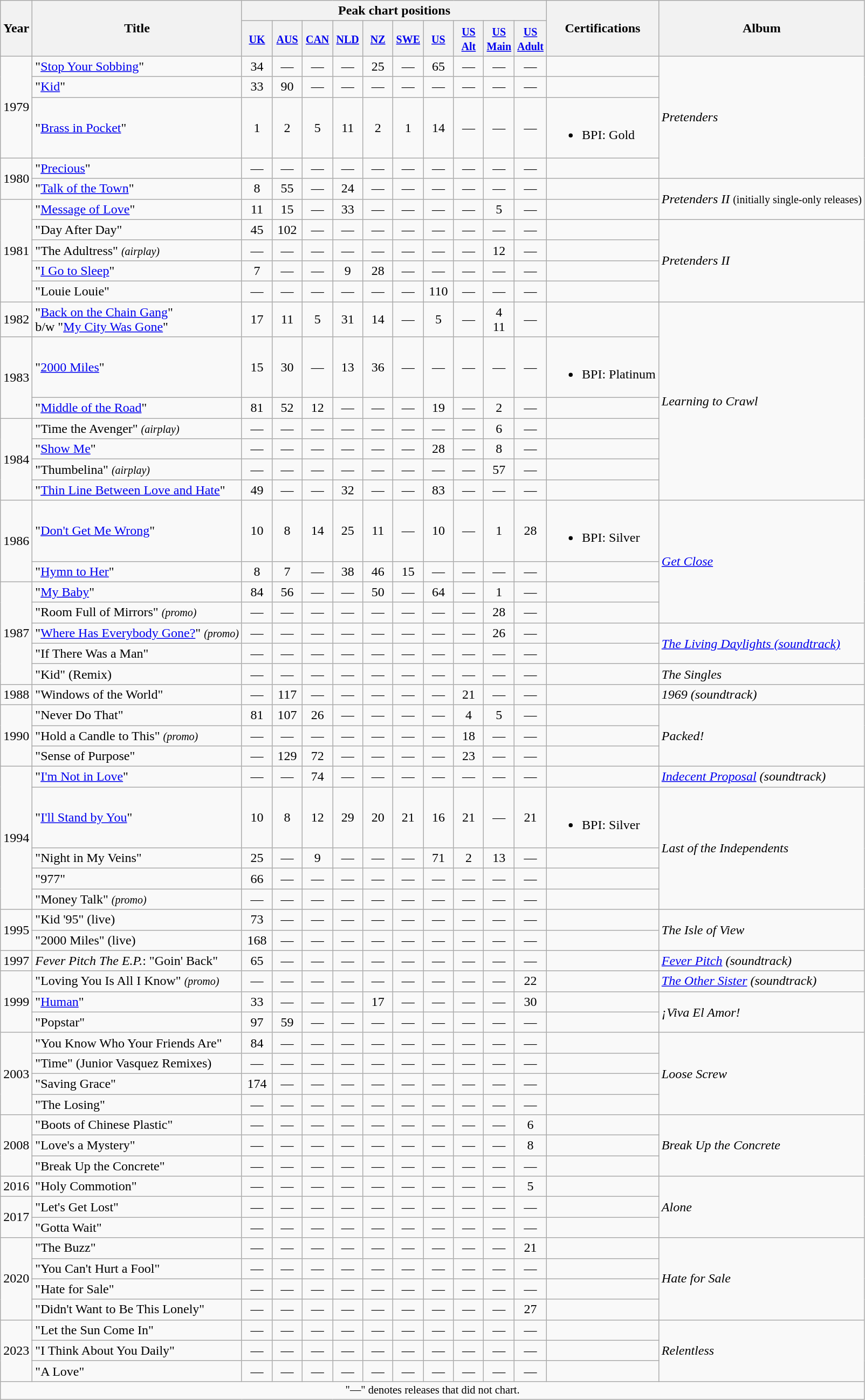<table class="wikitable">
<tr>
<th rowspan="2">Year</th>
<th rowspan="2">Title</th>
<th colspan="10">Peak chart positions</th>
<th rowspan="2">Certifications</th>
<th rowspan="2">Album</th>
</tr>
<tr>
<th width="30"><small><a href='#'>UK</a></small><br></th>
<th width="30"><small><a href='#'>AUS</a></small><br></th>
<th width="30"><small><a href='#'>CAN</a></small></th>
<th width="30"><small><a href='#'>NLD</a></small><br></th>
<th width="30"><small><a href='#'>NZ</a></small><br></th>
<th width="30"><small><a href='#'>SWE</a></small><br></th>
<th width="30"><small><a href='#'>US</a></small><br></th>
<th width="30"><small><a href='#'>US<br>Alt</a></small><br></th>
<th width="30"><small><a href='#'>US<br>Main</a></small><br></th>
<th width="30"><small><a href='#'>US<br>Adult</a></small><br></th>
</tr>
<tr>
<td rowspan="3">1979</td>
<td>"<a href='#'>Stop Your Sobbing</a>"</td>
<td align="center">34</td>
<td align="center">—</td>
<td align="center">—</td>
<td align="center">—</td>
<td align="center">25</td>
<td align="center">—</td>
<td align="center">65</td>
<td align="center">—</td>
<td align="center">—</td>
<td align="center">—</td>
<td></td>
<td rowspan="4"><em>Pretenders</em></td>
</tr>
<tr>
<td>"<a href='#'>Kid</a>"</td>
<td align="center">33</td>
<td align="center">90</td>
<td align="center">—</td>
<td align="center">—</td>
<td align="center">—</td>
<td align="center">—</td>
<td align="center">—</td>
<td align="center">—</td>
<td align="center">—</td>
<td align="center">—</td>
<td></td>
</tr>
<tr>
<td>"<a href='#'>Brass in Pocket</a>"</td>
<td align="center">1</td>
<td align="center">2</td>
<td align="center">5</td>
<td align="center">11</td>
<td align="center">2</td>
<td align="center">1</td>
<td align="center">14</td>
<td align="center">—</td>
<td align="center">—</td>
<td align="center">—</td>
<td><br><ul><li>BPI: Gold</li></ul></td>
</tr>
<tr>
<td rowspan="2">1980</td>
<td>"<a href='#'>Precious</a>"</td>
<td align="center">—</td>
<td align="center">—</td>
<td align="center">—</td>
<td align="center">—</td>
<td align="center">—</td>
<td align="center">—</td>
<td align="center">—</td>
<td align="center">—</td>
<td align="center">—</td>
<td align="center">—</td>
<td></td>
</tr>
<tr>
<td>"<a href='#'>Talk of the Town</a>"</td>
<td align="center">8</td>
<td align="center">55</td>
<td align="center">—</td>
<td align="center">24</td>
<td align="center">—</td>
<td align="center">—</td>
<td align="center">—</td>
<td align="center">—</td>
<td align="center">—</td>
<td align="center">—</td>
<td></td>
<td rowspan="2"><em>Pretenders II</em> <small>(initially single-only releases)</small></td>
</tr>
<tr>
<td rowspan="5">1981</td>
<td>"<a href='#'>Message of Love</a>"</td>
<td align="center">11</td>
<td align="center">15</td>
<td align="center">—</td>
<td align="center">33</td>
<td align="center">—</td>
<td align="center">—</td>
<td align="center">—</td>
<td align="center">—</td>
<td align="center">5</td>
<td align="center">—</td>
<td></td>
</tr>
<tr>
<td>"Day After Day"</td>
<td align="center">45</td>
<td align="center">102</td>
<td align="center">—</td>
<td align="center">—</td>
<td align="center">—</td>
<td align="center">—</td>
<td align="center">—</td>
<td align="center">—</td>
<td align="center">—</td>
<td align="center">—</td>
<td></td>
<td rowspan="4"><em>Pretenders II</em></td>
</tr>
<tr>
<td>"The Adultress" <em><small>(airplay)</small></em></td>
<td align="center">—</td>
<td align="center">—</td>
<td align="center">—</td>
<td align="center">—</td>
<td align="center">—</td>
<td align="center">—</td>
<td align="center">—</td>
<td align="center">—</td>
<td align="center">12</td>
<td align="center">—</td>
<td></td>
</tr>
<tr>
<td>"<a href='#'>I Go to Sleep</a>"</td>
<td align="center">7</td>
<td align="center">—</td>
<td align="center">—</td>
<td align="center">9</td>
<td align="center">28</td>
<td align="center">—</td>
<td align="center">—</td>
<td align="center">—</td>
<td align="center">—</td>
<td align="center">—</td>
<td></td>
</tr>
<tr>
<td>"Louie Louie"</td>
<td align="center">—</td>
<td align="center">—</td>
<td align="center">—</td>
<td align="center">—</td>
<td align="center">—</td>
<td align="center">—</td>
<td align="center">110</td>
<td align="center">—</td>
<td align="center">—</td>
<td align="center">—</td>
<td></td>
</tr>
<tr>
<td rowspan="1">1982</td>
<td>"<a href='#'>Back on the Chain Gang</a>"<br>b/w "<a href='#'>My City Was Gone</a>"</td>
<td align="center">17</td>
<td align="center">11</td>
<td align="center">5</td>
<td align="center">31</td>
<td align="center">14</td>
<td align="center">—</td>
<td align="center">5</td>
<td align="center">—</td>
<td align="center">4<br>11</td>
<td align="center">—</td>
<td></td>
<td rowspan=7><em>Learning to Crawl</em></td>
</tr>
<tr>
<td rowspan=2>1983</td>
<td>"<a href='#'>2000 Miles</a>"</td>
<td align="center">15</td>
<td align="center">30</td>
<td align="center">—</td>
<td align="center">13</td>
<td align="center">36</td>
<td align="center">—</td>
<td align="center">—</td>
<td align="center">—</td>
<td align="center">—</td>
<td align="center">—</td>
<td><br><ul><li>BPI: Platinum</li></ul></td>
</tr>
<tr>
<td>"<a href='#'>Middle of the Road</a>"</td>
<td align="center">81</td>
<td align="center">52</td>
<td align="center">12</td>
<td align="center">—</td>
<td align="center">—</td>
<td align="center">—</td>
<td align="center">19</td>
<td align="center">—</td>
<td align="center">2</td>
<td align="center">—</td>
<td></td>
</tr>
<tr>
<td rowspan="4">1984</td>
<td>"Time the Avenger" <em><small>(airplay)</small></em></td>
<td align="center">—</td>
<td align="center">—</td>
<td align="center">—</td>
<td align="center">—</td>
<td align="center">—</td>
<td align="center">—</td>
<td align="center">—</td>
<td align="center">—</td>
<td align="center">6</td>
<td align="center">—</td>
<td></td>
</tr>
<tr>
<td>"<a href='#'>Show Me</a>"</td>
<td align="center">—</td>
<td align="center">—</td>
<td align="center">—</td>
<td align="center">—</td>
<td align="center">—</td>
<td align="center">—</td>
<td align="center">28</td>
<td align="center">—</td>
<td align="center">8</td>
<td align="center">—</td>
<td></td>
</tr>
<tr>
<td>"Thumbelina" <em><small>(airplay)</small></em></td>
<td align="center">—</td>
<td align="center">—</td>
<td align="center">—</td>
<td align="center">—</td>
<td align="center">—</td>
<td align="center">—</td>
<td align="center">—</td>
<td align="center">—</td>
<td align="center">57</td>
<td align="center">—</td>
<td></td>
</tr>
<tr>
<td>"<a href='#'>Thin Line Between Love and Hate</a>"</td>
<td align="center">49</td>
<td align="center">—</td>
<td align="center">—</td>
<td align="center">32</td>
<td align="center">—</td>
<td align="center">—</td>
<td align="center">83</td>
<td align="center">—</td>
<td align="center">—</td>
<td align="center">—</td>
<td></td>
</tr>
<tr>
<td rowspan="2">1986</td>
<td>"<a href='#'>Don't Get Me Wrong</a>"</td>
<td align="center">10</td>
<td align="center">8</td>
<td align="center">14</td>
<td align="center">25</td>
<td align="center">11</td>
<td align="center">—</td>
<td align="center">10</td>
<td align="center">—</td>
<td align="center">1</td>
<td align="center">28</td>
<td><br><ul><li>BPI: Silver</li></ul></td>
<td rowspan="4"><em><a href='#'>Get Close</a></em></td>
</tr>
<tr>
<td>"<a href='#'>Hymn to Her</a>"</td>
<td align="center">8</td>
<td align="center">7</td>
<td align="center">—</td>
<td align="center">38</td>
<td align="center">46</td>
<td align="center">15</td>
<td align="center">—</td>
<td align="center">—</td>
<td align="center">—</td>
<td align="center">—</td>
<td></td>
</tr>
<tr>
<td rowspan="5">1987</td>
<td>"<a href='#'>My Baby</a>"</td>
<td align="center">84</td>
<td align="center">56</td>
<td align="center">—</td>
<td align="center">—</td>
<td align="center">50</td>
<td align="center">—</td>
<td align="center">64</td>
<td align="center">—</td>
<td align="center">1</td>
<td align="center">—</td>
<td></td>
</tr>
<tr>
<td>"Room Full of Mirrors" <em><small>(promo)</small></em></td>
<td align="center">—</td>
<td align="center">—</td>
<td align="center">—</td>
<td align="center">—</td>
<td align="center">—</td>
<td align="center">—</td>
<td align="center">—</td>
<td align="center">—</td>
<td align="center">28</td>
<td align="center">—</td>
<td></td>
</tr>
<tr>
<td>"<a href='#'>Where Has Everybody Gone?</a>" <em><small>(promo)</small></em></td>
<td align="center">—</td>
<td align="center">—</td>
<td align="center">—</td>
<td align="center">—</td>
<td align="center">—</td>
<td align="center">—</td>
<td align="center">—</td>
<td align="center">—</td>
<td align="center">26</td>
<td align="center">—</td>
<td></td>
<td rowspan="2"><em><a href='#'>The Living Daylights (soundtrack)</a></em></td>
</tr>
<tr>
<td>"If There Was a Man"</td>
<td align="center">—</td>
<td align="center">—</td>
<td align="center">—</td>
<td align="center">—</td>
<td align="center">—</td>
<td align="center">—</td>
<td align="center">—</td>
<td align="center">—</td>
<td align="center">—</td>
<td align="center">—</td>
<td></td>
</tr>
<tr>
<td>"Kid" (Remix)</td>
<td align="center">—</td>
<td align="center">—</td>
<td align="center">—</td>
<td align="center">—</td>
<td align="center">—</td>
<td align="center">—</td>
<td align="center">—</td>
<td align="center">—</td>
<td align="center">—</td>
<td align="center">—</td>
<td></td>
<td><em>The Singles</em></td>
</tr>
<tr>
<td>1988</td>
<td>"Windows of the World"</td>
<td align="center">—</td>
<td align="center">117</td>
<td align="center">—</td>
<td align="center">—</td>
<td align="center">—</td>
<td align="center">—</td>
<td align="center">—</td>
<td align="center">21</td>
<td align="center">—</td>
<td align="center">—</td>
<td></td>
<td rowspan=><em>1969 (soundtrack)</em></td>
</tr>
<tr>
<td rowspan="3">1990</td>
<td>"Never Do That"</td>
<td align="center">81</td>
<td align="center">107</td>
<td align="center">26</td>
<td align="center">—</td>
<td align="center">—</td>
<td align="center">—</td>
<td align="center">—</td>
<td align="center">4</td>
<td align="center">5</td>
<td align="center">—</td>
<td></td>
<td rowspan="3"><em>Packed!</em></td>
</tr>
<tr>
<td>"Hold a Candle to This" <em><small>(promo)</small></em></td>
<td align="center">—</td>
<td align="center">—</td>
<td align="center">—</td>
<td align="center">—</td>
<td align="center">—</td>
<td align="center">—</td>
<td align="center">—</td>
<td align="center">18</td>
<td align="center">—</td>
<td align="center">—</td>
<td></td>
</tr>
<tr>
<td>"Sense of Purpose"</td>
<td align="center">—</td>
<td align="center">129</td>
<td align="center">72</td>
<td align="center">—</td>
<td align="center">—</td>
<td align="center">—</td>
<td align="center">—</td>
<td align="center">23</td>
<td align="center">—</td>
<td align="center">—</td>
<td></td>
</tr>
<tr>
<td rowspan="5">1994</td>
<td>"<a href='#'>I'm Not in Love</a>"</td>
<td align="center">—</td>
<td align="center">—</td>
<td align="center">74</td>
<td align="center">—</td>
<td align="center">—</td>
<td align="center">—</td>
<td align="center">—</td>
<td align="center">—</td>
<td align="center">—</td>
<td align="center">—</td>
<td></td>
<td><em><a href='#'>Indecent Proposal</a> (soundtrack)</em></td>
</tr>
<tr>
<td>"<a href='#'>I'll Stand by You</a>"</td>
<td align="center">10</td>
<td align="center">8</td>
<td align="center">12</td>
<td align="center">29</td>
<td align="center">20</td>
<td align="center">21</td>
<td align="center">16</td>
<td align="center">21</td>
<td align="center">—</td>
<td align="center">21</td>
<td><br><ul><li>BPI: Silver</li></ul></td>
<td rowspan="4"><em>Last of the Independents</em></td>
</tr>
<tr>
<td>"Night in My Veins"</td>
<td align="center">25</td>
<td align="center">—</td>
<td align="center">9</td>
<td align="center">—</td>
<td align="center">—</td>
<td align="center">—</td>
<td align="center">71</td>
<td align="center">2</td>
<td align="center">13</td>
<td align="center">—</td>
<td></td>
</tr>
<tr>
<td>"977"</td>
<td align="center">66</td>
<td align="center">—</td>
<td align="center">—</td>
<td align="center">—</td>
<td align="center">—</td>
<td align="center">—</td>
<td align="center">—</td>
<td align="center">—</td>
<td align="center">—</td>
<td align="center">—</td>
<td></td>
</tr>
<tr>
<td>"Money Talk" <em><small>(promo)</small></em></td>
<td align="center">—</td>
<td align="center">—</td>
<td align="center">—</td>
<td align="center">—</td>
<td align="center">—</td>
<td align="center">—</td>
<td align="center">—</td>
<td align="center">—</td>
<td align="center">—</td>
<td align="center">—</td>
<td></td>
</tr>
<tr>
<td rowspan="2">1995</td>
<td>"Kid '95" (live)</td>
<td align="center">73</td>
<td align="center">—</td>
<td align="center">—</td>
<td align="center">—</td>
<td align="center">—</td>
<td align="center">—</td>
<td align="center">—</td>
<td align="center">—</td>
<td align="center">—</td>
<td align="center">—</td>
<td></td>
<td rowspan="2"><em>The Isle of View</em></td>
</tr>
<tr>
<td>"2000 Miles" (live)</td>
<td align="center">168</td>
<td align="center">—</td>
<td align="center">—</td>
<td align="center">—</td>
<td align="center">—</td>
<td align="center">—</td>
<td align="center">—</td>
<td align="center">—</td>
<td align="center">—</td>
<td align="center">—</td>
<td></td>
</tr>
<tr>
<td>1997</td>
<td><em>Fever Pitch The E.P.</em>: "Goin' Back"</td>
<td align="center">65</td>
<td align="center">—</td>
<td align="center">—</td>
<td align="center">—</td>
<td align="center">—</td>
<td align="center">—</td>
<td align="center">—</td>
<td align="center">—</td>
<td align="center">—</td>
<td align="center">—</td>
<td></td>
<td><em><a href='#'>Fever Pitch</a> (soundtrack)</em></td>
</tr>
<tr>
<td rowspan="3">1999</td>
<td>"Loving You Is All I Know" <em><small>(promo)</small></em></td>
<td align="center">—</td>
<td align="center">—</td>
<td align="center">—</td>
<td align="center">—</td>
<td align="center">—</td>
<td align="center">—</td>
<td align="center">—</td>
<td align="center">—</td>
<td align="center">—</td>
<td align="center">22</td>
<td></td>
<td><em><a href='#'>The Other Sister</a> (soundtrack)</em></td>
</tr>
<tr>
<td>"<a href='#'>Human</a>"</td>
<td align="center">33</td>
<td align="center">—</td>
<td align="center">—</td>
<td align="center">—</td>
<td align="center">17</td>
<td align="center">—</td>
<td align="center">—</td>
<td align="center">—</td>
<td align="center">—</td>
<td align="center">30</td>
<td></td>
<td rowspan="2"><em>¡Viva El Amor!</em></td>
</tr>
<tr>
<td>"Popstar"</td>
<td align="center">97</td>
<td align="center">59</td>
<td align="center">—</td>
<td align="center">—</td>
<td align="center">—</td>
<td align="center">—</td>
<td align="center">—</td>
<td align="center">—</td>
<td align="center">—</td>
<td align="center">—</td>
<td></td>
</tr>
<tr>
<td rowspan="4">2003</td>
<td>"You Know Who Your Friends Are"</td>
<td align="center">84</td>
<td align="center">—</td>
<td align="center">—</td>
<td align="center">—</td>
<td align="center">—</td>
<td align="center">—</td>
<td align="center">—</td>
<td align="center">—</td>
<td align="center">—</td>
<td align="center">—</td>
<td></td>
<td rowspan="4"><em>Loose Screw</em></td>
</tr>
<tr>
<td>"Time" (Junior Vasquez Remixes)</td>
<td align="center">—</td>
<td align="center">—</td>
<td align="center">—</td>
<td align="center">—</td>
<td align="center">—</td>
<td align="center">—</td>
<td align="center">—</td>
<td align="center">—</td>
<td align="center">—</td>
<td align="center">—</td>
<td></td>
</tr>
<tr>
<td>"Saving Grace"</td>
<td align="center">174</td>
<td align="center">—</td>
<td align="center">—</td>
<td align="center">—</td>
<td align="center">—</td>
<td align="center">—</td>
<td align="center">—</td>
<td align="center">—</td>
<td align="center">—</td>
<td align="center">—</td>
<td></td>
</tr>
<tr>
<td>"The Losing"</td>
<td align="center">—</td>
<td align="center">—</td>
<td align="center">—</td>
<td align="center">—</td>
<td align="center">—</td>
<td align="center">—</td>
<td align="center">—</td>
<td align="center">—</td>
<td align="center">—</td>
<td align="center">—</td>
<td></td>
</tr>
<tr>
<td rowspan="3">2008</td>
<td>"Boots of Chinese Plastic"</td>
<td align="center">—</td>
<td align="center">—</td>
<td align="center">—</td>
<td align="center">—</td>
<td align="center">—</td>
<td align="center">—</td>
<td align="center">—</td>
<td align="center">—</td>
<td align="center">—</td>
<td align="center">6</td>
<td></td>
<td rowspan="3"><em>Break Up the Concrete</em></td>
</tr>
<tr>
<td>"Love's a Mystery"</td>
<td align="center">—</td>
<td align="center">—</td>
<td align="center">—</td>
<td align="center">—</td>
<td align="center">—</td>
<td align="center">—</td>
<td align="center">—</td>
<td align="center">—</td>
<td align="center">—</td>
<td align="center">8</td>
<td></td>
</tr>
<tr>
<td>"Break Up the Concrete"</td>
<td align="center">—</td>
<td align="center">—</td>
<td align="center">—</td>
<td align="center">—</td>
<td align="center">—</td>
<td align="center">—</td>
<td align="center">—</td>
<td align="center">—</td>
<td align="center">—</td>
<td align="center">—</td>
<td></td>
</tr>
<tr>
<td>2016</td>
<td>"Holy Commotion"</td>
<td align="center">—</td>
<td align="center">—</td>
<td align="center">—</td>
<td align="center">—</td>
<td align="center">—</td>
<td align="center">—</td>
<td align="center">—</td>
<td align="center">—</td>
<td align="center">—</td>
<td align="center">5</td>
<td></td>
<td rowspan="3"><em>Alone</em></td>
</tr>
<tr>
<td rowspan="2">2017</td>
<td>"Let's Get Lost"</td>
<td align="center">—</td>
<td align="center">—</td>
<td align="center">—</td>
<td align="center">—</td>
<td align="center">—</td>
<td align="center">—</td>
<td align="center">—</td>
<td align="center">—</td>
<td align="center">—</td>
<td align="center">—</td>
<td></td>
</tr>
<tr>
<td>"Gotta Wait"</td>
<td align="center">—</td>
<td align="center">—</td>
<td align="center">—</td>
<td align="center">—</td>
<td align="center">—</td>
<td align="center">—</td>
<td align="center">—</td>
<td align="center">—</td>
<td align="center">—</td>
<td align="center">—</td>
<td></td>
</tr>
<tr>
<td rowspan="4">2020</td>
<td>"The Buzz"</td>
<td align="center">—</td>
<td align="center">—</td>
<td align="center">—</td>
<td align="center">—</td>
<td align="center">—</td>
<td align="center">—</td>
<td align="center">—</td>
<td align="center">—</td>
<td align="center">—</td>
<td align="center">21</td>
<td></td>
<td rowspan="4"><em>Hate for Sale</em></td>
</tr>
<tr>
<td>"You Can't Hurt a Fool"</td>
<td align="center">—</td>
<td align="center">—</td>
<td align="center">—</td>
<td align="center">—</td>
<td align="center">—</td>
<td align="center">—</td>
<td align="center">—</td>
<td align="center">—</td>
<td align="center">—</td>
<td align="center">—</td>
<td></td>
</tr>
<tr>
<td>"Hate for Sale"</td>
<td align="center">—</td>
<td align="center">—</td>
<td align="center">—</td>
<td align="center">—</td>
<td align="center">—</td>
<td align="center">—</td>
<td align="center">—</td>
<td align="center">—</td>
<td align="center">—</td>
<td align="center">—</td>
<td></td>
</tr>
<tr>
<td>"Didn't Want to Be This Lonely"</td>
<td align="center">—</td>
<td align="center">—</td>
<td align="center">—</td>
<td align="center">—</td>
<td align="center">—</td>
<td align="center">—</td>
<td align="center">—</td>
<td align="center">—</td>
<td align="center">—</td>
<td align="center">27</td>
<td></td>
</tr>
<tr>
<td rowspan=3>2023</td>
<td>"Let the Sun Come In"</td>
<td align="center">—</td>
<td align="center">—</td>
<td align="center">—</td>
<td align="center">—</td>
<td align="center">—</td>
<td align="center">—</td>
<td align="center">—</td>
<td align="center">—</td>
<td align="center">—</td>
<td align="center">—</td>
<td></td>
<td rowspan=3><em>Relentless</em></td>
</tr>
<tr>
<td>"I Think About You Daily"<br> </td>
<td align="center">—</td>
<td align="center">—</td>
<td align="center">—</td>
<td align="center">—</td>
<td align="center">—</td>
<td align="center">—</td>
<td align="center">—</td>
<td align="center">—</td>
<td align="center">—</td>
<td align="center">—</td>
<td></td>
</tr>
<tr>
<td>"A Love"</td>
<td align="center">—</td>
<td align="center">—</td>
<td align="center">—</td>
<td align="center">—</td>
<td align="center">—</td>
<td align="center">—</td>
<td align="center">—</td>
<td align="center">—</td>
<td align="center">—</td>
<td align="center">—</td>
<td></td>
</tr>
<tr>
<td align="center" colspan="15" style="font-size: 85%">"—" denotes releases that did not chart.</td>
</tr>
</table>
